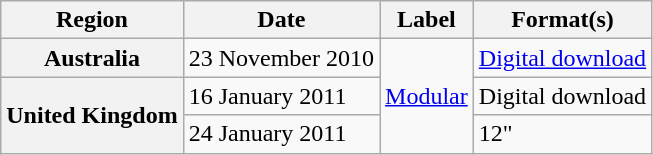<table class="wikitable plainrowheaders">
<tr>
<th scope="col">Region</th>
<th scope="col">Date</th>
<th scope="col">Label</th>
<th scope="col">Format(s)</th>
</tr>
<tr>
<th scope="row">Australia</th>
<td>23 November 2010</td>
<td rowspan="3"><a href='#'>Modular</a></td>
<td><a href='#'>Digital download</a></td>
</tr>
<tr>
<th scope="row" rowspan="2">United Kingdom</th>
<td>16 January 2011</td>
<td>Digital download</td>
</tr>
<tr>
<td>24 January 2011</td>
<td>12"</td>
</tr>
</table>
